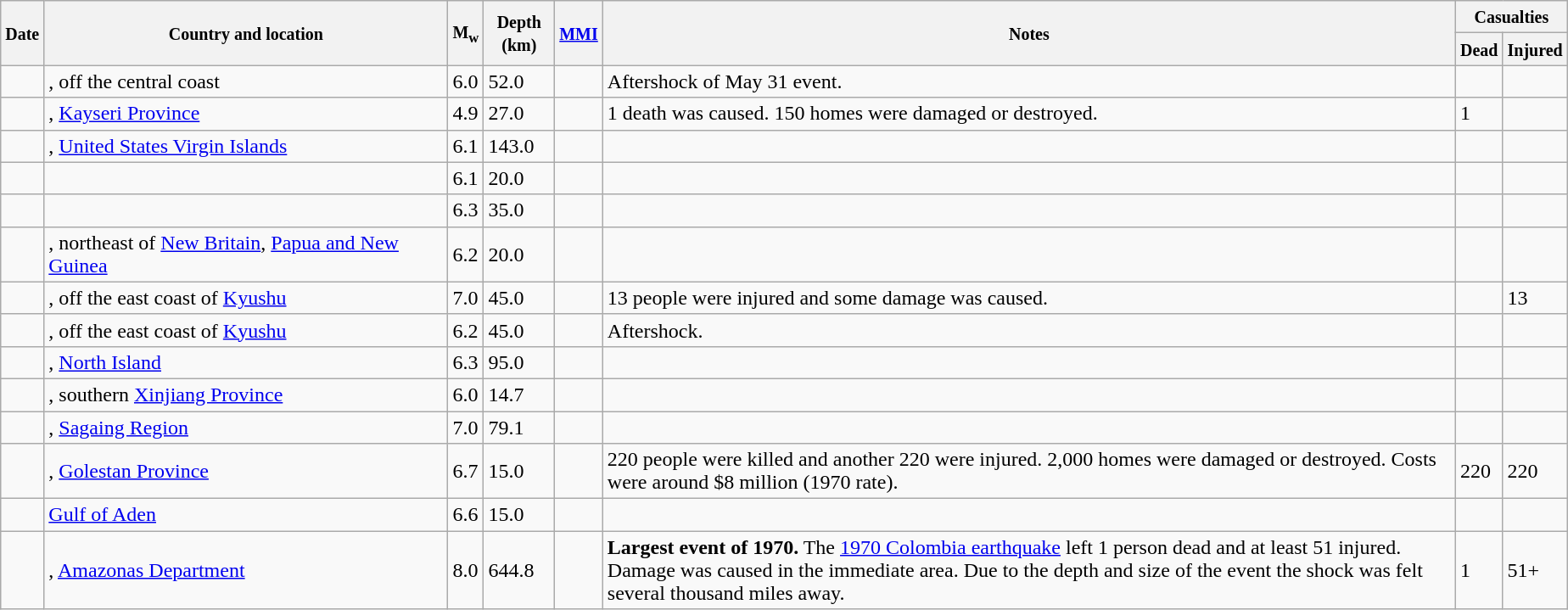<table class="wikitable sortable sort-under" style="border:1px black; margin-left:1em;">
<tr>
<th rowspan="2"><small>Date</small></th>
<th rowspan="2" style="width: 310px"><small>Country and location</small></th>
<th rowspan="2"><small>M<sub>w</sub></small></th>
<th rowspan="2"><small>Depth (km)</small></th>
<th rowspan="2"><small><a href='#'>MMI</a></small></th>
<th rowspan="2" class="unsortable"><small>Notes</small></th>
<th colspan="2"><small>Casualties</small></th>
</tr>
<tr>
<th><small>Dead</small></th>
<th><small>Injured</small></th>
</tr>
<tr>
<td></td>
<td>, off the central coast</td>
<td>6.0</td>
<td>52.0</td>
<td></td>
<td>Aftershock of May 31 event.</td>
<td></td>
<td></td>
</tr>
<tr>
<td></td>
<td>, <a href='#'>Kayseri Province</a></td>
<td>4.9</td>
<td>27.0</td>
<td></td>
<td>1 death was caused. 150 homes were damaged or destroyed.</td>
<td>1</td>
<td></td>
</tr>
<tr>
<td></td>
<td>, <a href='#'>United States Virgin Islands</a></td>
<td>6.1</td>
<td>143.0</td>
<td></td>
<td></td>
<td></td>
<td></td>
</tr>
<tr>
<td></td>
<td></td>
<td>6.1</td>
<td>20.0</td>
<td></td>
<td></td>
<td></td>
<td></td>
</tr>
<tr>
<td></td>
<td></td>
<td>6.3</td>
<td>35.0</td>
<td></td>
<td></td>
<td></td>
<td></td>
</tr>
<tr>
<td></td>
<td>, northeast of <a href='#'>New Britain</a>, <a href='#'>Papua and New Guinea</a></td>
<td>6.2</td>
<td>20.0</td>
<td></td>
<td></td>
<td></td>
<td></td>
</tr>
<tr>
<td></td>
<td>, off the east coast of <a href='#'>Kyushu</a></td>
<td>7.0</td>
<td>45.0</td>
<td></td>
<td>13 people were injured and some damage was caused.</td>
<td></td>
<td>13</td>
</tr>
<tr>
<td></td>
<td>, off the east coast of <a href='#'>Kyushu</a></td>
<td>6.2</td>
<td>45.0</td>
<td></td>
<td>Aftershock.</td>
<td></td>
<td></td>
</tr>
<tr>
<td></td>
<td>, <a href='#'>North Island</a></td>
<td>6.3</td>
<td>95.0</td>
<td></td>
<td></td>
<td></td>
<td></td>
</tr>
<tr>
<td></td>
<td>, southern <a href='#'>Xinjiang Province</a></td>
<td>6.0</td>
<td>14.7</td>
<td></td>
<td></td>
<td></td>
<td></td>
</tr>
<tr>
<td></td>
<td>, <a href='#'>Sagaing Region</a></td>
<td>7.0</td>
<td>79.1</td>
<td></td>
<td></td>
<td></td>
<td></td>
</tr>
<tr>
<td></td>
<td>, <a href='#'>Golestan Province</a></td>
<td>6.7</td>
<td>15.0</td>
<td></td>
<td>220 people were killed and another 220 were injured. 2,000 homes were damaged or destroyed. Costs were around $8 million (1970 rate).</td>
<td>220</td>
<td>220</td>
</tr>
<tr>
<td></td>
<td><a href='#'>Gulf of Aden</a></td>
<td>6.6</td>
<td>15.0</td>
<td></td>
<td></td>
<td></td>
<td></td>
</tr>
<tr>
<td></td>
<td>, <a href='#'>Amazonas Department</a></td>
<td>8.0</td>
<td>644.8</td>
<td></td>
<td><strong>Largest event of 1970.</strong> The <a href='#'>1970 Colombia earthquake</a> left 1 person dead and at least 51 injured. Damage was caused in the immediate area. Due to the depth and size of the event the shock was felt several thousand miles away.</td>
<td>1</td>
<td>51+</td>
</tr>
</table>
